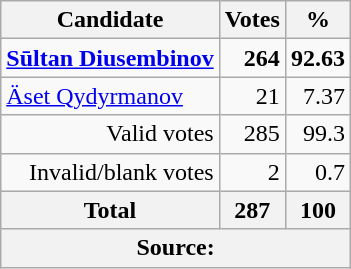<table class="wikitable" style="text-align:right">
<tr>
<th>Candidate</th>
<th>Votes</th>
<th>%</th>
</tr>
<tr>
<td align="left"><strong><a href='#'>Sūltan Diusembinov</a></strong></td>
<td><strong>264</strong></td>
<td><strong>92.63</strong></td>
</tr>
<tr>
<td align="left"><a href='#'>Äset Qydyrmanov</a></td>
<td>21</td>
<td>7.37</td>
</tr>
<tr>
<td>Valid votes</td>
<td>285</td>
<td>99.3</td>
</tr>
<tr>
<td>Invalid/blank votes</td>
<td>2</td>
<td>0.7</td>
</tr>
<tr>
<th>Total</th>
<th>287</th>
<th>100</th>
</tr>
<tr>
<th colspan="3">Source: </th>
</tr>
</table>
